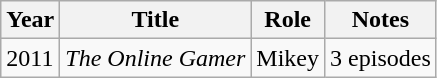<table class="wikitable sortable">
<tr>
<th>Year</th>
<th>Title</th>
<th>Role</th>
<th class="unsortable">Notes</th>
</tr>
<tr>
<td>2011</td>
<td><em>The Online Gamer</em></td>
<td>Mikey</td>
<td>3 episodes</td>
</tr>
</table>
